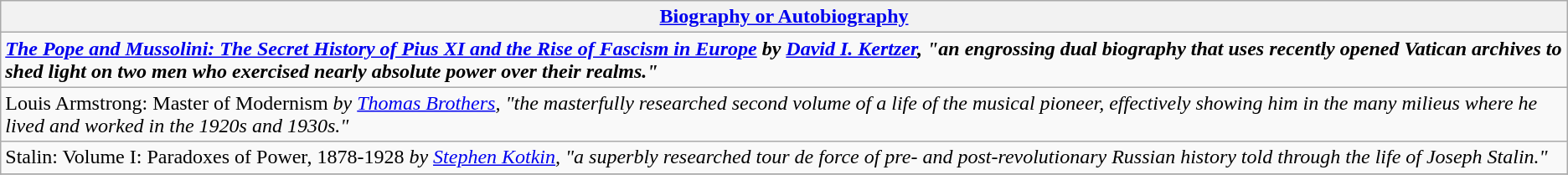<table class="wikitable" style="float:left; float:none;">
<tr>
<th><a href='#'>Biography or Autobiography</a></th>
</tr>
<tr>
<td><strong><em><a href='#'>The Pope and Mussolini: The Secret History of Pius XI and the Rise of Fascism in Europe</a><em> by <a href='#'>David I. Kertzer</a><strong>, "an engrossing dual biography that uses recently opened Vatican archives to shed light on two men who exercised nearly absolute power over their realms."</td>
</tr>
<tr>
<td></em>Louis Armstrong: Master of Modernism<em> by <a href='#'>Thomas Brothers</a>, "the masterfully researched second volume of a life of the musical pioneer, effectively showing him in the many milieus where he lived and worked in the 1920s and 1930s."</td>
</tr>
<tr>
<td></em>Stalin: Volume I: Paradoxes of Power, 1878-1928<em> by <a href='#'>Stephen Kotkin</a>, "a superbly researched tour de force of pre- and post-revolutionary Russian history told through the life of Joseph Stalin."</td>
</tr>
<tr>
</tr>
</table>
